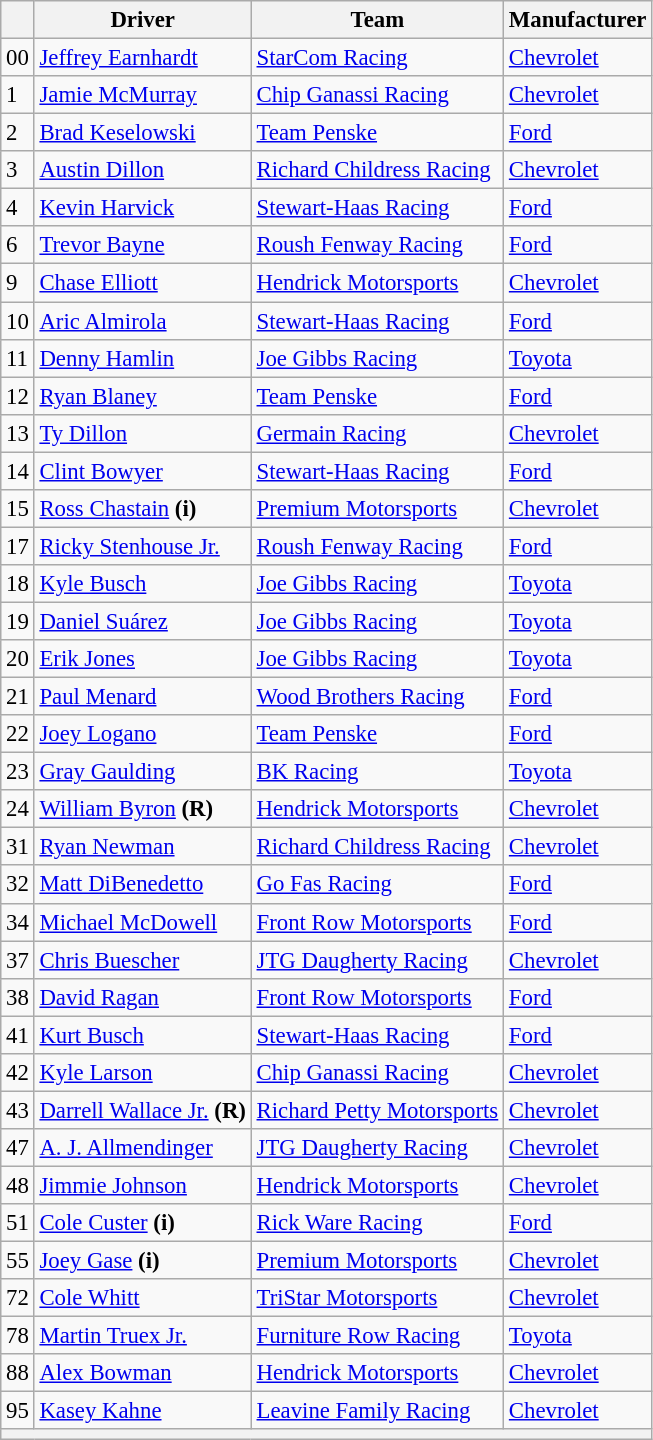<table class="wikitable" style="font-size:95%">
<tr>
<th></th>
<th>Driver</th>
<th>Team</th>
<th>Manufacturer</th>
</tr>
<tr>
<td>00</td>
<td><a href='#'>Jeffrey Earnhardt</a></td>
<td><a href='#'>StarCom Racing</a></td>
<td><a href='#'>Chevrolet</a></td>
</tr>
<tr>
<td>1</td>
<td><a href='#'>Jamie McMurray</a></td>
<td><a href='#'>Chip Ganassi Racing</a></td>
<td><a href='#'>Chevrolet</a></td>
</tr>
<tr>
<td>2</td>
<td><a href='#'>Brad Keselowski</a></td>
<td><a href='#'>Team Penske</a></td>
<td><a href='#'>Ford</a></td>
</tr>
<tr>
<td>3</td>
<td><a href='#'>Austin Dillon</a></td>
<td><a href='#'>Richard Childress Racing</a></td>
<td><a href='#'>Chevrolet</a></td>
</tr>
<tr>
<td>4</td>
<td><a href='#'>Kevin Harvick</a></td>
<td><a href='#'>Stewart-Haas Racing</a></td>
<td><a href='#'>Ford</a></td>
</tr>
<tr>
<td>6</td>
<td><a href='#'>Trevor Bayne</a></td>
<td><a href='#'>Roush Fenway Racing</a></td>
<td><a href='#'>Ford</a></td>
</tr>
<tr>
<td>9</td>
<td><a href='#'>Chase Elliott</a></td>
<td><a href='#'>Hendrick Motorsports</a></td>
<td><a href='#'>Chevrolet</a></td>
</tr>
<tr>
<td>10</td>
<td><a href='#'>Aric Almirola</a></td>
<td><a href='#'>Stewart-Haas Racing</a></td>
<td><a href='#'>Ford</a></td>
</tr>
<tr>
<td>11</td>
<td><a href='#'>Denny Hamlin</a></td>
<td><a href='#'>Joe Gibbs Racing</a></td>
<td><a href='#'>Toyota</a></td>
</tr>
<tr>
<td>12</td>
<td><a href='#'>Ryan Blaney</a></td>
<td><a href='#'>Team Penske</a></td>
<td><a href='#'>Ford</a></td>
</tr>
<tr>
<td>13</td>
<td><a href='#'>Ty Dillon</a></td>
<td><a href='#'>Germain Racing</a></td>
<td><a href='#'>Chevrolet</a></td>
</tr>
<tr>
<td>14</td>
<td><a href='#'>Clint Bowyer</a></td>
<td><a href='#'>Stewart-Haas Racing</a></td>
<td><a href='#'>Ford</a></td>
</tr>
<tr>
<td>15</td>
<td><a href='#'>Ross Chastain</a> <strong>(i)</strong></td>
<td><a href='#'>Premium Motorsports</a></td>
<td><a href='#'>Chevrolet</a></td>
</tr>
<tr>
<td>17</td>
<td><a href='#'>Ricky Stenhouse Jr.</a></td>
<td><a href='#'>Roush Fenway Racing</a></td>
<td><a href='#'>Ford</a></td>
</tr>
<tr>
<td>18</td>
<td><a href='#'>Kyle Busch</a></td>
<td><a href='#'>Joe Gibbs Racing</a></td>
<td><a href='#'>Toyota</a></td>
</tr>
<tr>
<td>19</td>
<td><a href='#'>Daniel Suárez</a></td>
<td><a href='#'>Joe Gibbs Racing</a></td>
<td><a href='#'>Toyota</a></td>
</tr>
<tr>
<td>20</td>
<td><a href='#'>Erik Jones</a></td>
<td><a href='#'>Joe Gibbs Racing</a></td>
<td><a href='#'>Toyota</a></td>
</tr>
<tr>
<td>21</td>
<td><a href='#'>Paul Menard</a></td>
<td><a href='#'>Wood Brothers Racing</a></td>
<td><a href='#'>Ford</a></td>
</tr>
<tr>
<td>22</td>
<td><a href='#'>Joey Logano</a></td>
<td><a href='#'>Team Penske</a></td>
<td><a href='#'>Ford</a></td>
</tr>
<tr>
<td>23</td>
<td><a href='#'>Gray Gaulding</a></td>
<td><a href='#'>BK Racing</a></td>
<td><a href='#'>Toyota</a></td>
</tr>
<tr>
<td>24</td>
<td><a href='#'>William Byron</a> <strong>(R)</strong></td>
<td><a href='#'>Hendrick Motorsports</a></td>
<td><a href='#'>Chevrolet</a></td>
</tr>
<tr>
<td>31</td>
<td><a href='#'>Ryan Newman</a></td>
<td><a href='#'>Richard Childress Racing</a></td>
<td><a href='#'>Chevrolet</a></td>
</tr>
<tr>
<td>32</td>
<td><a href='#'>Matt DiBenedetto</a></td>
<td><a href='#'>Go Fas Racing</a></td>
<td><a href='#'>Ford</a></td>
</tr>
<tr>
<td>34</td>
<td><a href='#'>Michael McDowell</a></td>
<td><a href='#'>Front Row Motorsports</a></td>
<td><a href='#'>Ford</a></td>
</tr>
<tr>
<td>37</td>
<td><a href='#'>Chris Buescher</a></td>
<td><a href='#'>JTG Daugherty Racing</a></td>
<td><a href='#'>Chevrolet</a></td>
</tr>
<tr>
<td>38</td>
<td><a href='#'>David Ragan</a></td>
<td><a href='#'>Front Row Motorsports</a></td>
<td><a href='#'>Ford</a></td>
</tr>
<tr>
<td>41</td>
<td><a href='#'>Kurt Busch</a></td>
<td><a href='#'>Stewart-Haas Racing</a></td>
<td><a href='#'>Ford</a></td>
</tr>
<tr>
<td>42</td>
<td><a href='#'>Kyle Larson</a></td>
<td><a href='#'>Chip Ganassi Racing</a></td>
<td><a href='#'>Chevrolet</a></td>
</tr>
<tr>
<td>43</td>
<td><a href='#'>Darrell Wallace Jr.</a> <strong>(R)</strong></td>
<td><a href='#'>Richard Petty Motorsports</a></td>
<td><a href='#'>Chevrolet</a></td>
</tr>
<tr>
<td>47</td>
<td><a href='#'>A. J. Allmendinger</a></td>
<td><a href='#'>JTG Daugherty Racing</a></td>
<td><a href='#'>Chevrolet</a></td>
</tr>
<tr>
<td>48</td>
<td><a href='#'>Jimmie Johnson</a></td>
<td><a href='#'>Hendrick Motorsports</a></td>
<td><a href='#'>Chevrolet</a></td>
</tr>
<tr>
<td>51</td>
<td><a href='#'>Cole Custer</a> <strong>(i)</strong></td>
<td><a href='#'>Rick Ware Racing</a></td>
<td><a href='#'>Ford</a></td>
</tr>
<tr>
<td>55</td>
<td><a href='#'>Joey Gase</a> <strong>(i)</strong></td>
<td><a href='#'>Premium Motorsports</a></td>
<td><a href='#'>Chevrolet</a></td>
</tr>
<tr>
<td>72</td>
<td><a href='#'>Cole Whitt</a></td>
<td><a href='#'>TriStar Motorsports</a></td>
<td><a href='#'>Chevrolet</a></td>
</tr>
<tr>
<td>78</td>
<td><a href='#'>Martin Truex Jr.</a></td>
<td><a href='#'>Furniture Row Racing</a></td>
<td><a href='#'>Toyota</a></td>
</tr>
<tr>
<td>88</td>
<td><a href='#'>Alex Bowman</a></td>
<td><a href='#'>Hendrick Motorsports</a></td>
<td><a href='#'>Chevrolet</a></td>
</tr>
<tr>
<td>95</td>
<td><a href='#'>Kasey Kahne</a></td>
<td><a href='#'>Leavine Family Racing</a></td>
<td><a href='#'>Chevrolet</a></td>
</tr>
<tr>
<th colspan="4"></th>
</tr>
</table>
